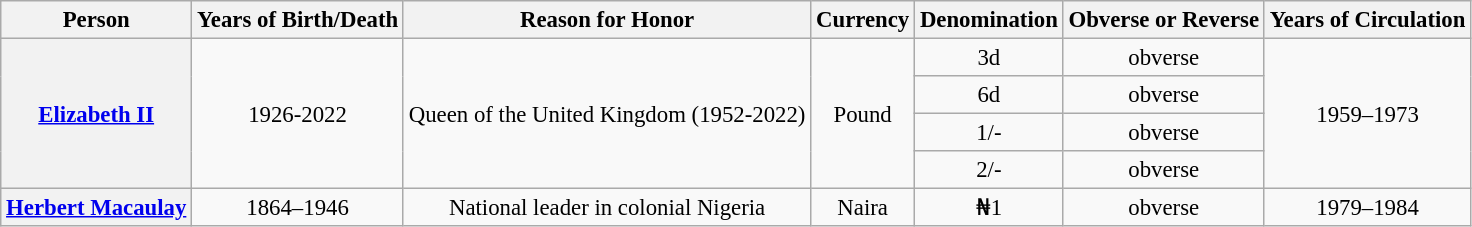<table class="wikitable" style="font-size:95%; text-align:center;">
<tr>
<th>Person</th>
<th>Years of Birth/Death</th>
<th>Reason for Honor</th>
<th>Currency</th>
<th>Denomination</th>
<th>Obverse or Reverse</th>
<th>Years of Circulation</th>
</tr>
<tr>
<th rowspan="4"><a href='#'>Elizabeth II</a></th>
<td rowspan="4">1926-2022</td>
<td rowspan="4">Queen of the United Kingdom (1952-2022)</td>
<td rowspan="4">Pound</td>
<td>3d</td>
<td>obverse</td>
<td rowspan="4">1959–1973</td>
</tr>
<tr>
<td>6d</td>
<td>obverse</td>
</tr>
<tr>
<td>1/-</td>
<td>obverse</td>
</tr>
<tr>
<td>2/-</td>
<td>obverse</td>
</tr>
<tr>
<th><a href='#'>Herbert Macaulay</a></th>
<td>1864–1946</td>
<td>National leader in colonial Nigeria</td>
<td>Naira</td>
<td>₦1</td>
<td>obverse</td>
<td>1979–1984</td>
</tr>
</table>
